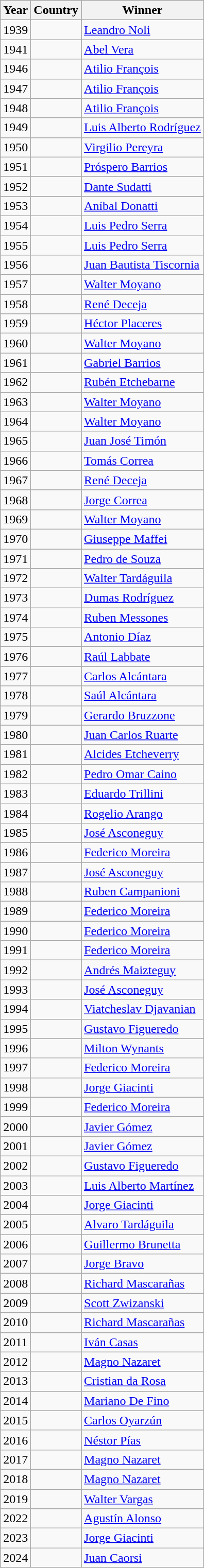<table class="wikitable">
<tr>
<th>Year</th>
<th>Country</th>
<th>Winner</th>
</tr>
<tr>
<td>1939</td>
<td></td>
<td><a href='#'>Leandro Noli</a></td>
</tr>
<tr>
<td>1941</td>
<td></td>
<td><a href='#'>Abel Vera</a></td>
</tr>
<tr>
<td>1946</td>
<td></td>
<td><a href='#'>Atilio François</a></td>
</tr>
<tr>
<td>1947</td>
<td></td>
<td><a href='#'>Atilio François</a></td>
</tr>
<tr>
<td>1948</td>
<td></td>
<td><a href='#'>Atilio François</a></td>
</tr>
<tr>
<td>1949</td>
<td></td>
<td><a href='#'>Luis Alberto Rodríguez</a></td>
</tr>
<tr>
<td>1950</td>
<td></td>
<td><a href='#'>Virgilio Pereyra</a></td>
</tr>
<tr>
<td>1951</td>
<td></td>
<td><a href='#'>Próspero Barrios</a></td>
</tr>
<tr>
<td>1952</td>
<td></td>
<td><a href='#'>Dante Sudatti</a></td>
</tr>
<tr>
<td>1953</td>
<td></td>
<td><a href='#'>Aníbal Donatti</a></td>
</tr>
<tr>
<td>1954</td>
<td></td>
<td><a href='#'>Luis Pedro Serra</a></td>
</tr>
<tr>
<td>1955</td>
<td></td>
<td><a href='#'>Luis Pedro Serra</a></td>
</tr>
<tr>
<td>1956</td>
<td></td>
<td><a href='#'>Juan Bautista Tiscornia</a></td>
</tr>
<tr>
<td>1957</td>
<td></td>
<td><a href='#'>Walter Moyano</a></td>
</tr>
<tr>
<td>1958</td>
<td></td>
<td><a href='#'>René Deceja</a></td>
</tr>
<tr>
<td>1959</td>
<td></td>
<td><a href='#'>Héctor Placeres</a></td>
</tr>
<tr>
<td>1960</td>
<td></td>
<td><a href='#'>Walter Moyano</a></td>
</tr>
<tr>
<td>1961</td>
<td></td>
<td><a href='#'>Gabriel Barrios</a></td>
</tr>
<tr>
<td>1962</td>
<td></td>
<td><a href='#'>Rubén Etchebarne</a></td>
</tr>
<tr>
<td>1963</td>
<td></td>
<td><a href='#'>Walter Moyano</a></td>
</tr>
<tr>
<td>1964</td>
<td></td>
<td><a href='#'>Walter Moyano</a></td>
</tr>
<tr>
<td>1965</td>
<td></td>
<td><a href='#'>Juan José Timón</a></td>
</tr>
<tr>
<td>1966</td>
<td></td>
<td><a href='#'>Tomás Correa</a></td>
</tr>
<tr>
<td>1967</td>
<td></td>
<td><a href='#'>René Deceja</a></td>
</tr>
<tr>
<td>1968</td>
<td></td>
<td><a href='#'>Jorge Correa</a></td>
</tr>
<tr>
<td>1969</td>
<td></td>
<td><a href='#'>Walter Moyano</a></td>
</tr>
<tr>
<td>1970</td>
<td></td>
<td><a href='#'>Giuseppe Maffei</a></td>
</tr>
<tr>
<td>1971</td>
<td></td>
<td><a href='#'>Pedro de Souza</a></td>
</tr>
<tr>
<td>1972</td>
<td></td>
<td><a href='#'>Walter Tardáguila</a></td>
</tr>
<tr>
<td>1973</td>
<td></td>
<td><a href='#'>Dumas Rodríguez</a></td>
</tr>
<tr>
<td>1974</td>
<td></td>
<td><a href='#'>Ruben Messones</a></td>
</tr>
<tr>
<td>1975</td>
<td></td>
<td><a href='#'>Antonio Díaz</a></td>
</tr>
<tr>
<td>1976</td>
<td></td>
<td><a href='#'>Raúl Labbate</a></td>
</tr>
<tr>
<td>1977</td>
<td></td>
<td><a href='#'>Carlos Alcántara</a></td>
</tr>
<tr>
<td>1978</td>
<td></td>
<td><a href='#'>Saúl Alcántara</a></td>
</tr>
<tr>
<td>1979</td>
<td></td>
<td><a href='#'>Gerardo Bruzzone</a></td>
</tr>
<tr>
<td>1980</td>
<td></td>
<td><a href='#'>Juan Carlos Ruarte</a></td>
</tr>
<tr>
<td>1981</td>
<td></td>
<td><a href='#'>Alcides Etcheverry</a></td>
</tr>
<tr>
<td>1982</td>
<td></td>
<td><a href='#'>Pedro Omar Caino</a></td>
</tr>
<tr>
<td>1983</td>
<td></td>
<td><a href='#'>Eduardo Trillini</a></td>
</tr>
<tr>
<td>1984</td>
<td></td>
<td><a href='#'>Rogelio Arango</a></td>
</tr>
<tr>
<td>1985</td>
<td></td>
<td><a href='#'>José Asconeguy</a></td>
</tr>
<tr>
<td>1986</td>
<td></td>
<td><a href='#'>Federico Moreira</a></td>
</tr>
<tr>
<td>1987</td>
<td></td>
<td><a href='#'>José Asconeguy</a></td>
</tr>
<tr>
<td>1988</td>
<td></td>
<td><a href='#'>Ruben Campanioni</a></td>
</tr>
<tr>
<td>1989</td>
<td></td>
<td><a href='#'>Federico Moreira</a></td>
</tr>
<tr>
<td>1990</td>
<td></td>
<td><a href='#'>Federico Moreira</a></td>
</tr>
<tr>
<td>1991</td>
<td></td>
<td><a href='#'>Federico Moreira</a></td>
</tr>
<tr>
<td>1992</td>
<td></td>
<td><a href='#'>Andrés Maizteguy</a></td>
</tr>
<tr>
<td>1993</td>
<td></td>
<td><a href='#'>José Asconeguy</a></td>
</tr>
<tr>
<td>1994</td>
<td></td>
<td><a href='#'>Viatcheslav Djavanian</a></td>
</tr>
<tr>
<td>1995</td>
<td></td>
<td><a href='#'>Gustavo Figueredo</a></td>
</tr>
<tr>
<td>1996</td>
<td></td>
<td><a href='#'>Milton Wynants</a></td>
</tr>
<tr>
<td>1997</td>
<td></td>
<td><a href='#'>Federico Moreira</a></td>
</tr>
<tr>
<td>1998</td>
<td></td>
<td><a href='#'>Jorge Giacinti</a></td>
</tr>
<tr>
<td>1999</td>
<td></td>
<td><a href='#'>Federico Moreira</a></td>
</tr>
<tr>
<td>2000</td>
<td></td>
<td><a href='#'>Javier Gómez</a></td>
</tr>
<tr>
<td>2001</td>
<td></td>
<td><a href='#'>Javier Gómez</a></td>
</tr>
<tr>
<td>2002</td>
<td></td>
<td><a href='#'>Gustavo Figueredo</a></td>
</tr>
<tr>
<td>2003</td>
<td></td>
<td><a href='#'>Luis Alberto Martínez</a></td>
</tr>
<tr>
<td>2004</td>
<td></td>
<td><a href='#'>Jorge Giacinti</a></td>
</tr>
<tr>
<td>2005</td>
<td></td>
<td><a href='#'>Alvaro Tardáguila</a></td>
</tr>
<tr>
<td>2006</td>
<td></td>
<td><a href='#'>Guillermo Brunetta</a></td>
</tr>
<tr>
<td>2007</td>
<td></td>
<td><a href='#'>Jorge Bravo</a></td>
</tr>
<tr>
<td>2008</td>
<td></td>
<td><a href='#'>Richard Mascarañas</a></td>
</tr>
<tr>
<td>2009</td>
<td></td>
<td><a href='#'>Scott Zwizanski</a></td>
</tr>
<tr>
<td>2010</td>
<td></td>
<td><a href='#'>Richard Mascarañas</a></td>
</tr>
<tr>
<td>2011</td>
<td></td>
<td><a href='#'>Iván Casas</a></td>
</tr>
<tr>
<td>2012</td>
<td></td>
<td><a href='#'>Magno Nazaret</a></td>
</tr>
<tr>
<td>2013</td>
<td></td>
<td><a href='#'>Cristian da Rosa</a></td>
</tr>
<tr>
<td>2014</td>
<td></td>
<td><a href='#'>Mariano De Fino</a></td>
</tr>
<tr>
<td>2015</td>
<td></td>
<td><a href='#'>Carlos Oyarzún</a></td>
</tr>
<tr>
<td>2016</td>
<td></td>
<td><a href='#'>Néstor Pías</a></td>
</tr>
<tr>
<td>2017</td>
<td></td>
<td><a href='#'>Magno Nazaret</a></td>
</tr>
<tr>
<td>2018</td>
<td></td>
<td><a href='#'>Magno Nazaret</a></td>
</tr>
<tr>
<td>2019</td>
<td></td>
<td><a href='#'>Walter Vargas</a></td>
</tr>
<tr>
<td>2022</td>
<td></td>
<td><a href='#'>Agustín Alonso</a></td>
</tr>
<tr>
<td>2023</td>
<td></td>
<td><a href='#'>Jorge Giacinti</a></td>
</tr>
<tr>
<td>2024</td>
<td></td>
<td><a href='#'>Juan Caorsi</a></td>
</tr>
</table>
